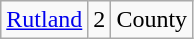<table class="wikitable sortable">
<tr>
<td><a href='#'>Rutland</a></td>
<td align="center">2</td>
<td>County</td>
</tr>
</table>
